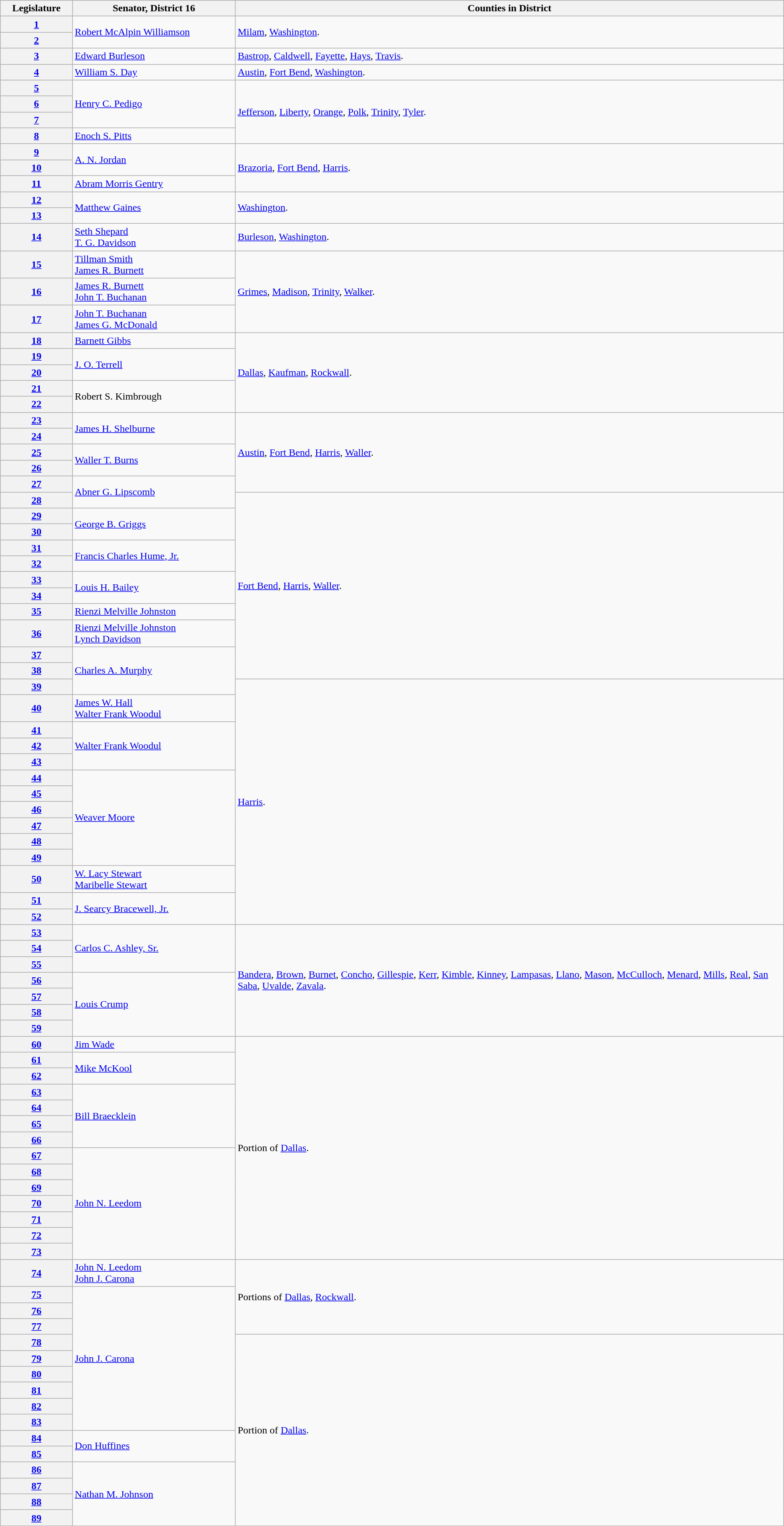<table class="wikitable">
<tr>
<th>Legislature</th>
<th>Senator, District 16</th>
<th width=70%>Counties in District</th>
</tr>
<tr>
<th><a href='#'>1</a></th>
<td rowspan=2><a href='#'>Robert McAlpin Williamson</a></td>
<td rowspan=2><a href='#'>Milam</a>, <a href='#'>Washington</a>.</td>
</tr>
<tr>
<th><a href='#'>2</a></th>
</tr>
<tr>
<th><a href='#'>3</a></th>
<td><a href='#'>Edward Burleson</a></td>
<td><a href='#'>Bastrop</a>, <a href='#'>Caldwell</a>, <a href='#'>Fayette</a>, <a href='#'>Hays</a>, <a href='#'>Travis</a>.</td>
</tr>
<tr>
<th><a href='#'>4</a></th>
<td><a href='#'>William S. Day</a></td>
<td><a href='#'>Austin</a>, <a href='#'>Fort Bend</a>, <a href='#'>Washington</a>.</td>
</tr>
<tr>
<th><a href='#'>5</a></th>
<td rowspan=3><a href='#'>Henry C. Pedigo</a></td>
<td rowspan=4><a href='#'>Jefferson</a>, <a href='#'>Liberty</a>, <a href='#'>Orange</a>, <a href='#'>Polk</a>, <a href='#'>Trinity</a>, <a href='#'>Tyler</a>.</td>
</tr>
<tr>
<th><a href='#'>6</a></th>
</tr>
<tr>
<th><a href='#'>7</a></th>
</tr>
<tr>
<th><a href='#'>8</a></th>
<td><a href='#'>Enoch S. Pitts</a></td>
</tr>
<tr>
<th><a href='#'>9</a></th>
<td rowspan=2><a href='#'>A. N. Jordan</a></td>
<td rowspan=3><a href='#'>Brazoria</a>, <a href='#'>Fort Bend</a>, <a href='#'>Harris</a>.</td>
</tr>
<tr>
<th><a href='#'>10</a></th>
</tr>
<tr>
<th><a href='#'>11</a></th>
<td><a href='#'>Abram Morris Gentry</a></td>
</tr>
<tr>
<th><a href='#'>12</a></th>
<td rowspan=2><a href='#'>Matthew Gaines</a></td>
<td rowspan=2><a href='#'>Washington</a>.</td>
</tr>
<tr>
<th><a href='#'>13</a></th>
</tr>
<tr>
<th><a href='#'>14</a></th>
<td><a href='#'>Seth Shepard</a><br><a href='#'>T. G. Davidson</a></td>
<td><a href='#'>Burleson</a>, <a href='#'>Washington</a>.</td>
</tr>
<tr>
<th><a href='#'>15</a></th>
<td><a href='#'>Tillman Smith</a><br><a href='#'>James R. Burnett</a></td>
<td rowspan=3><a href='#'>Grimes</a>, <a href='#'>Madison</a>, <a href='#'>Trinity</a>, <a href='#'>Walker</a>.</td>
</tr>
<tr>
<th><a href='#'>16</a></th>
<td><a href='#'>James R. Burnett</a><br><a href='#'>John T. Buchanan</a></td>
</tr>
<tr>
<th><a href='#'>17</a></th>
<td><a href='#'>John T. Buchanan</a><br><a href='#'>James G. McDonald</a></td>
</tr>
<tr>
<th><a href='#'>18</a></th>
<td><a href='#'>Barnett Gibbs</a></td>
<td rowspan=5><a href='#'>Dallas</a>, <a href='#'>Kaufman</a>, <a href='#'>Rockwall</a>.</td>
</tr>
<tr>
<th><a href='#'>19</a></th>
<td rowspan=2><a href='#'>J. O. Terrell</a></td>
</tr>
<tr>
<th><a href='#'>20</a></th>
</tr>
<tr>
<th><a href='#'>21</a></th>
<td rowspan=2>Robert S. Kimbrough</td>
</tr>
<tr>
<th><a href='#'>22</a></th>
</tr>
<tr>
<th><a href='#'>23</a></th>
<td rowspan=2><a href='#'>James H. Shelburne</a></td>
<td rowspan=5><a href='#'>Austin</a>, <a href='#'>Fort Bend</a>, <a href='#'>Harris</a>, <a href='#'>Waller</a>.</td>
</tr>
<tr>
<th><a href='#'>24</a></th>
</tr>
<tr>
<th><a href='#'>25</a></th>
<td rowspan=2><a href='#'>Waller T. Burns</a></td>
</tr>
<tr>
<th><a href='#'>26</a></th>
</tr>
<tr>
<th><a href='#'>27</a></th>
<td rowspan=2><a href='#'>Abner G. Lipscomb</a></td>
</tr>
<tr>
<th><a href='#'>28</a></th>
<td rowspan=11><a href='#'>Fort Bend</a>, <a href='#'>Harris</a>, <a href='#'>Waller</a>.</td>
</tr>
<tr>
<th><a href='#'>29</a></th>
<td rowspan=2><a href='#'>George B. Griggs</a></td>
</tr>
<tr>
<th><a href='#'>30</a></th>
</tr>
<tr>
<th><a href='#'>31</a></th>
<td rowspan=2><a href='#'>Francis Charles Hume, Jr.</a></td>
</tr>
<tr>
<th><a href='#'>32</a></th>
</tr>
<tr>
<th><a href='#'>33</a></th>
<td rowspan=2><a href='#'>Louis H. Bailey</a></td>
</tr>
<tr>
<th><a href='#'>34</a></th>
</tr>
<tr>
<th><a href='#'>35</a></th>
<td><a href='#'>Rienzi Melville Johnston</a></td>
</tr>
<tr>
<th><a href='#'>36</a></th>
<td><a href='#'>Rienzi Melville Johnston</a><br><a href='#'>Lynch Davidson</a></td>
</tr>
<tr>
<th><a href='#'>37</a></th>
<td rowspan=3><a href='#'>Charles A. Murphy</a></td>
</tr>
<tr>
<th><a href='#'>38</a></th>
</tr>
<tr>
<th><a href='#'>39</a></th>
<td rowspan=14><a href='#'>Harris</a>.</td>
</tr>
<tr>
<th><a href='#'>40</a></th>
<td><a href='#'>James W. Hall</a><br><a href='#'>Walter Frank Woodul</a></td>
</tr>
<tr>
<th><a href='#'>41</a></th>
<td rowspan=3><a href='#'>Walter Frank Woodul</a></td>
</tr>
<tr>
<th><a href='#'>42</a></th>
</tr>
<tr>
<th><a href='#'>43</a></th>
</tr>
<tr>
<th><a href='#'>44</a></th>
<td rowspan=6><a href='#'>Weaver Moore</a></td>
</tr>
<tr>
<th><a href='#'>45</a></th>
</tr>
<tr>
<th><a href='#'>46</a></th>
</tr>
<tr>
<th><a href='#'>47</a></th>
</tr>
<tr>
<th><a href='#'>48</a></th>
</tr>
<tr>
<th><a href='#'>49</a></th>
</tr>
<tr>
<th><a href='#'>50</a></th>
<td><a href='#'>W. Lacy Stewart</a><br><a href='#'>Maribelle Stewart</a></td>
</tr>
<tr>
<th><a href='#'>51</a></th>
<td rowspan=2><a href='#'>J. Searcy Bracewell, Jr.</a></td>
</tr>
<tr>
<th><a href='#'>52</a></th>
</tr>
<tr>
<th><a href='#'>53</a></th>
<td rowspan=3><a href='#'>Carlos C. Ashley, Sr.</a></td>
<td rowspan=7><a href='#'>Bandera</a>, <a href='#'>Brown</a>, <a href='#'>Burnet</a>, <a href='#'>Concho</a>, <a href='#'>Gillespie</a>, <a href='#'>Kerr</a>, <a href='#'>Kimble</a>, <a href='#'>Kinney</a>, <a href='#'>Lampasas</a>, <a href='#'>Llano</a>, <a href='#'>Mason</a>, <a href='#'>McCulloch</a>, <a href='#'>Menard</a>, <a href='#'>Mills</a>, <a href='#'>Real</a>, <a href='#'>San Saba</a>, <a href='#'>Uvalde</a>, <a href='#'>Zavala</a>.</td>
</tr>
<tr>
<th><a href='#'>54</a></th>
</tr>
<tr>
<th><a href='#'>55</a></th>
</tr>
<tr>
<th><a href='#'>56</a></th>
<td rowspan=4><a href='#'>Louis Crump</a></td>
</tr>
<tr>
<th><a href='#'>57</a></th>
</tr>
<tr>
<th><a href='#'>58</a></th>
</tr>
<tr>
<th><a href='#'>59</a></th>
</tr>
<tr>
<th><a href='#'>60</a></th>
<td><a href='#'>Jim Wade</a></td>
<td rowspan=14>Portion of <a href='#'>Dallas</a>.</td>
</tr>
<tr>
<th><a href='#'>61</a></th>
<td rowspan=2><a href='#'>Mike McKool</a></td>
</tr>
<tr>
<th><a href='#'>62</a></th>
</tr>
<tr>
<th><a href='#'>63</a></th>
<td rowspan=4><a href='#'>Bill Braecklein</a></td>
</tr>
<tr>
<th><a href='#'>64</a></th>
</tr>
<tr>
<th><a href='#'>65</a></th>
</tr>
<tr>
<th><a href='#'>66</a></th>
</tr>
<tr>
<th><a href='#'>67</a></th>
<td rowspan=7><a href='#'>John N. Leedom</a></td>
</tr>
<tr>
<th><a href='#'>68</a></th>
</tr>
<tr>
<th><a href='#'>69</a></th>
</tr>
<tr>
<th><a href='#'>70</a></th>
</tr>
<tr>
<th><a href='#'>71</a></th>
</tr>
<tr>
<th><a href='#'>72</a></th>
</tr>
<tr>
<th><a href='#'>73</a></th>
</tr>
<tr>
<th><a href='#'>74</a></th>
<td><a href='#'>John N. Leedom</a><br><a href='#'>John J. Carona</a></td>
<td rowspan=4>Portions of <a href='#'>Dallas</a>, <a href='#'>Rockwall</a>.</td>
</tr>
<tr>
<th><a href='#'>75</a></th>
<td rowspan=9><a href='#'>John J. Carona</a></td>
</tr>
<tr>
<th><a href='#'>76</a></th>
</tr>
<tr>
<th><a href='#'>77</a></th>
</tr>
<tr>
<th><a href='#'>78</a></th>
<td rowspan=12>Portion of <a href='#'>Dallas</a>.</td>
</tr>
<tr>
<th><a href='#'>79</a></th>
</tr>
<tr>
<th><a href='#'>80</a></th>
</tr>
<tr>
<th><a href='#'>81</a></th>
</tr>
<tr>
<th><a href='#'>82</a></th>
</tr>
<tr>
<th><a href='#'>83</a></th>
</tr>
<tr>
<th><a href='#'>84</a></th>
<td rowspan=2><a href='#'>Don Huffines</a></td>
</tr>
<tr>
<th><a href='#'>85</a></th>
</tr>
<tr>
<th><a href='#'>86</a></th>
<td rowspan=4><a href='#'>Nathan M. Johnson</a></td>
</tr>
<tr>
<th><a href='#'>87</a></th>
</tr>
<tr>
<th><a href='#'>88</a></th>
</tr>
<tr>
<th><a href='#'>89</a></th>
</tr>
</table>
